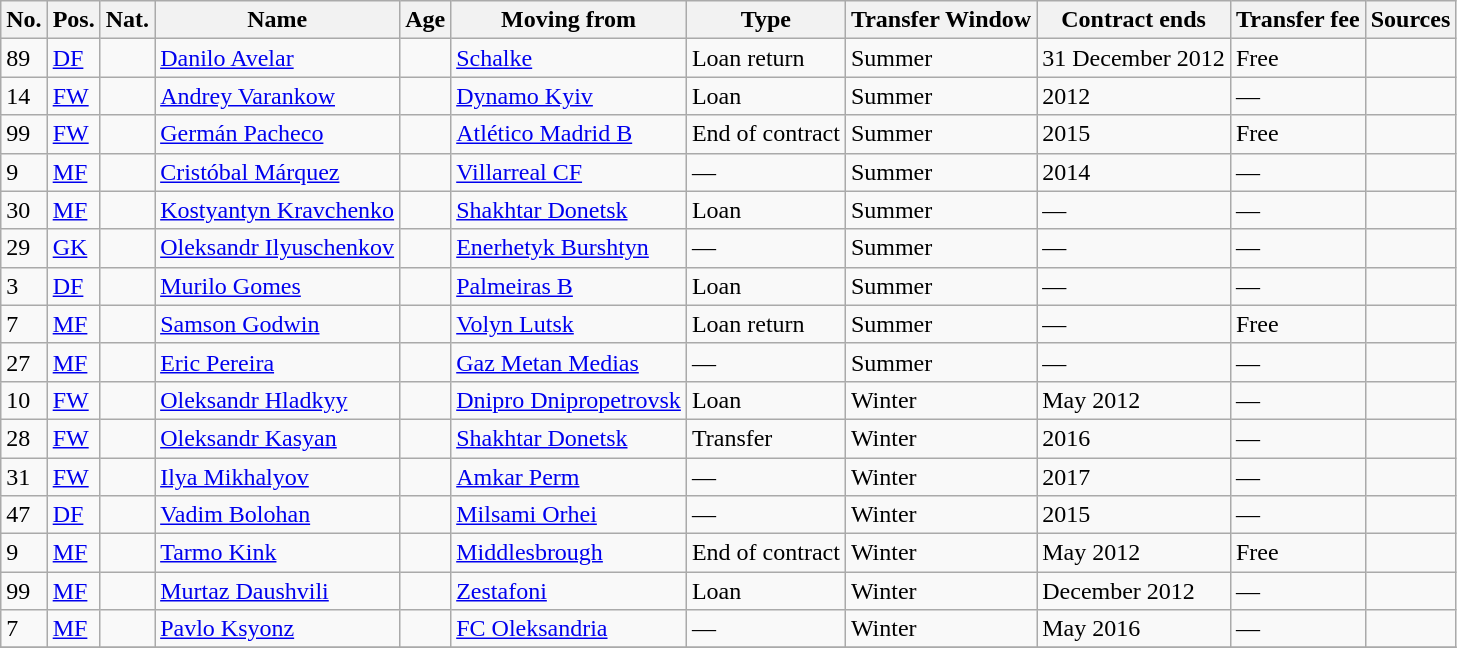<table class="wikitable">
<tr>
<th>No.</th>
<th>Pos.</th>
<th>Nat.</th>
<th>Name</th>
<th>Age</th>
<th>Moving from</th>
<th>Type</th>
<th>Transfer Window</th>
<th>Contract ends</th>
<th>Transfer fee</th>
<th>Sources</th>
</tr>
<tr>
<td>89</td>
<td><a href='#'>DF</a></td>
<td></td>
<td><a href='#'>Danilo Avelar</a></td>
<td></td>
<td> <a href='#'>Schalke</a></td>
<td>Loan return</td>
<td>Summer</td>
<td>31 December 2012</td>
<td>Free</td>
<td></td>
</tr>
<tr>
<td>14</td>
<td><a href='#'>FW</a></td>
<td></td>
<td><a href='#'>Andrey Varankow</a></td>
<td></td>
<td><a href='#'>Dynamo Kyiv</a></td>
<td>Loan</td>
<td>Summer</td>
<td>2012</td>
<td>—</td>
<td></td>
</tr>
<tr>
<td>99</td>
<td><a href='#'>FW</a></td>
<td></td>
<td><a href='#'>Germán Pacheco</a></td>
<td></td>
<td> <a href='#'>Atlético Madrid B</a></td>
<td>End of contract</td>
<td>Summer</td>
<td>2015</td>
<td>Free</td>
<td></td>
</tr>
<tr>
<td>9</td>
<td><a href='#'>MF</a></td>
<td></td>
<td><a href='#'>Cristóbal Márquez</a></td>
<td></td>
<td> <a href='#'>Villarreal CF</a></td>
<td>—</td>
<td>Summer</td>
<td>2014</td>
<td>—</td>
<td></td>
</tr>
<tr>
<td>30</td>
<td><a href='#'>MF</a></td>
<td></td>
<td><a href='#'>Kostyantyn Kravchenko</a></td>
<td></td>
<td><a href='#'>Shakhtar Donetsk</a></td>
<td>Loan</td>
<td>Summer</td>
<td>—</td>
<td>—</td>
<td></td>
</tr>
<tr>
<td>29</td>
<td><a href='#'>GK</a></td>
<td></td>
<td><a href='#'>Oleksandr Ilyuschenkov</a></td>
<td></td>
<td><a href='#'>Enerhetyk Burshtyn</a></td>
<td>—</td>
<td>Summer</td>
<td>—</td>
<td>—</td>
<td></td>
</tr>
<tr>
<td>3</td>
<td><a href='#'>DF</a></td>
<td></td>
<td><a href='#'>Murilo Gomes</a></td>
<td></td>
<td> <a href='#'>Palmeiras B</a></td>
<td>Loan</td>
<td>Summer</td>
<td>—</td>
<td>—</td>
<td></td>
</tr>
<tr>
<td>7</td>
<td><a href='#'>MF</a></td>
<td></td>
<td><a href='#'>Samson Godwin</a></td>
<td></td>
<td><a href='#'>Volyn Lutsk</a></td>
<td>Loan return</td>
<td>Summer</td>
<td>—</td>
<td>Free</td>
<td></td>
</tr>
<tr>
<td>27</td>
<td><a href='#'>MF</a></td>
<td></td>
<td><a href='#'>Eric Pereira</a></td>
<td></td>
<td> <a href='#'>Gaz Metan Medias</a></td>
<td>—</td>
<td>Summer</td>
<td>—</td>
<td>—</td>
<td></td>
</tr>
<tr>
<td>10</td>
<td><a href='#'>FW</a></td>
<td></td>
<td><a href='#'>Oleksandr Hladkyy</a></td>
<td></td>
<td><a href='#'>Dnipro Dnipropetrovsk</a></td>
<td>Loan</td>
<td>Winter</td>
<td>May 2012</td>
<td>—</td>
<td></td>
</tr>
<tr>
<td>28</td>
<td><a href='#'>FW</a></td>
<td></td>
<td><a href='#'>Oleksandr Kasyan</a></td>
<td></td>
<td><a href='#'>Shakhtar Donetsk</a></td>
<td>Transfer</td>
<td>Winter</td>
<td>2016</td>
<td>—</td>
<td></td>
</tr>
<tr>
<td>31</td>
<td><a href='#'>FW</a></td>
<td></td>
<td><a href='#'>Ilya Mikhalyov</a></td>
<td></td>
<td> <a href='#'>Amkar Perm</a></td>
<td>—</td>
<td>Winter</td>
<td>2017</td>
<td>—</td>
<td></td>
</tr>
<tr>
<td>47</td>
<td><a href='#'>DF</a></td>
<td></td>
<td><a href='#'>Vadim Bolohan</a></td>
<td></td>
<td> <a href='#'>Milsami Orhei</a></td>
<td>—</td>
<td>Winter</td>
<td>2015</td>
<td>—</td>
<td></td>
</tr>
<tr>
<td>9</td>
<td><a href='#'>MF</a></td>
<td></td>
<td><a href='#'>Tarmo Kink</a></td>
<td></td>
<td> <a href='#'>Middlesbrough</a></td>
<td>End of contract</td>
<td>Winter</td>
<td>May 2012</td>
<td>Free</td>
<td></td>
</tr>
<tr>
<td>99</td>
<td><a href='#'>MF</a></td>
<td></td>
<td><a href='#'>Murtaz Daushvili</a></td>
<td></td>
<td> <a href='#'>Zestafoni</a></td>
<td>Loan</td>
<td>Winter</td>
<td>December 2012</td>
<td>—</td>
<td></td>
</tr>
<tr>
<td>7</td>
<td><a href='#'>MF</a></td>
<td></td>
<td><a href='#'>Pavlo Ksyonz</a></td>
<td></td>
<td><a href='#'>FC Oleksandria</a></td>
<td>—</td>
<td>Winter</td>
<td>May 2016</td>
<td>—</td>
<td></td>
</tr>
<tr>
</tr>
</table>
